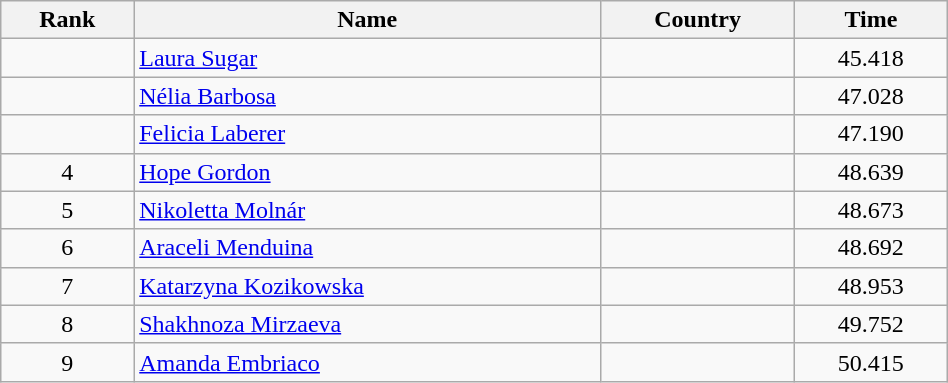<table class="wikitable" style="text-align:center;width: 50%">
<tr>
<th>Rank</th>
<th>Name</th>
<th>Country</th>
<th>Time</th>
</tr>
<tr>
<td></td>
<td align="left"><a href='#'>Laura Sugar</a></td>
<td align="left"></td>
<td>45.418</td>
</tr>
<tr>
<td></td>
<td align="left"><a href='#'>Nélia Barbosa</a></td>
<td align="left"></td>
<td>47.028</td>
</tr>
<tr>
<td></td>
<td align="left"><a href='#'>Felicia Laberer</a></td>
<td align="left"></td>
<td>47.190</td>
</tr>
<tr>
<td>4</td>
<td align="left"><a href='#'>Hope Gordon</a></td>
<td align="left"></td>
<td>48.639</td>
</tr>
<tr>
<td>5</td>
<td align="left"><a href='#'>Nikoletta Molnár</a></td>
<td align="left"></td>
<td>48.673</td>
</tr>
<tr>
<td>6</td>
<td align="left"><a href='#'>Araceli Menduina</a></td>
<td align="left"></td>
<td>48.692</td>
</tr>
<tr>
<td>7</td>
<td align="left"><a href='#'>Katarzyna Kozikowska</a></td>
<td align="left"></td>
<td>48.953</td>
</tr>
<tr>
<td>8</td>
<td align="left"><a href='#'>Shakhnoza Mirzaeva</a></td>
<td align="left"></td>
<td>49.752</td>
</tr>
<tr>
<td>9</td>
<td align="left"><a href='#'>Amanda Embriaco</a></td>
<td align="left"></td>
<td>50.415</td>
</tr>
</table>
